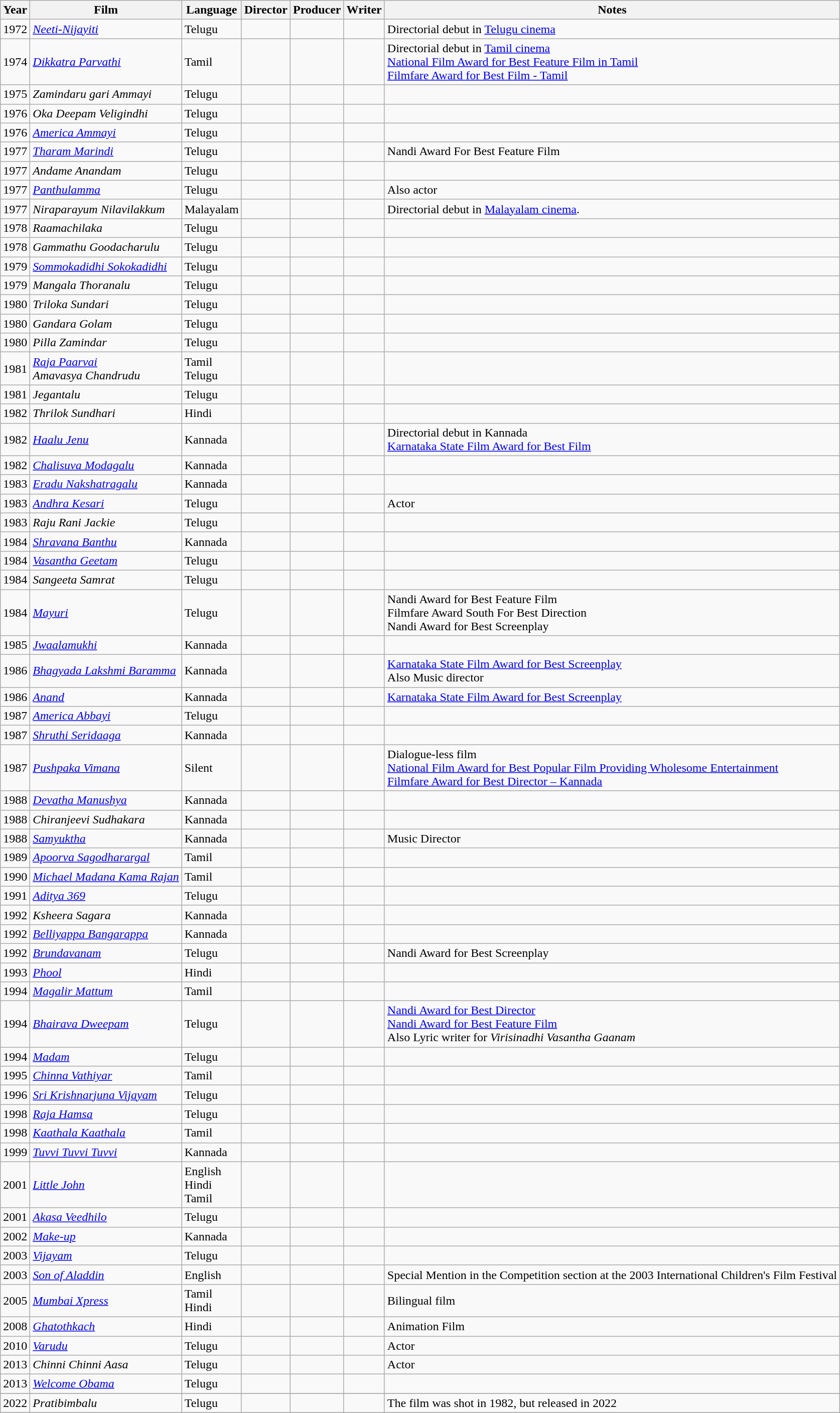<table class="wikitable sortable">
<tr>
<th>Year</th>
<th>Film</th>
<th>Language</th>
<th>Director</th>
<th>Producer</th>
<th>Writer</th>
<th>Notes</th>
</tr>
<tr>
<td>1972</td>
<td><em><a href='#'>Neeti-Nijayiti</a></em></td>
<td>Telugu</td>
<td></td>
<td></td>
<td></td>
<td>Directorial debut in <a href='#'>Telugu cinema</a></td>
</tr>
<tr>
<td>1974</td>
<td><em><a href='#'>Dikkatra Parvathi</a></em></td>
<td>Tamil</td>
<td></td>
<td></td>
<td></td>
<td>Directorial debut in <a href='#'>Tamil cinema</a><br><a href='#'>National Film Award for Best Feature Film in Tamil</a><br><a href='#'>Filmfare Award for Best Film - Tamil</a></td>
</tr>
<tr>
<td>1975</td>
<td><em>Zamindaru gari Ammayi</em></td>
<td>Telugu</td>
<td></td>
<td></td>
<td></td>
<td></td>
</tr>
<tr>
<td>1976</td>
<td><em>Oka Deepam Veligindhi</em></td>
<td>Telugu</td>
<td></td>
<td></td>
<td></td>
<td></td>
</tr>
<tr>
<td>1976</td>
<td><em><a href='#'>America Ammayi</a></em></td>
<td>Telugu</td>
<td></td>
<td></td>
<td></td>
<td></td>
</tr>
<tr>
<td>1977</td>
<td><em><a href='#'>Tharam Marindi</a></em></td>
<td>Telugu</td>
<td></td>
<td></td>
<td></td>
<td>Nandi Award For Best Feature Film</td>
</tr>
<tr>
<td>1977</td>
<td><em>Andame Anandam</em></td>
<td>Telugu</td>
<td></td>
<td></td>
<td></td>
<td></td>
</tr>
<tr>
<td>1977</td>
<td><em><a href='#'>Panthulamma</a></em></td>
<td>Telugu</td>
<td></td>
<td></td>
<td></td>
<td>Also actor</td>
</tr>
<tr>
<td>1977</td>
<td><em>Niraparayum Nilavilakkum</em></td>
<td>Malayalam</td>
<td></td>
<td></td>
<td></td>
<td>Directorial debut in <a href='#'>Malayalam cinema</a>.</td>
</tr>
<tr>
<td>1978</td>
<td><em>Raamachilaka</em></td>
<td>Telugu</td>
<td></td>
<td></td>
<td></td>
<td></td>
</tr>
<tr>
<td>1978</td>
<td><em>Gammathu Goodacharulu</em></td>
<td>Telugu</td>
<td></td>
<td></td>
<td></td>
<td></td>
</tr>
<tr>
<td>1979</td>
<td><em><a href='#'>Sommokadidhi Sokokadidhi</a></em></td>
<td>Telugu</td>
<td></td>
<td></td>
<td></td>
<td></td>
</tr>
<tr>
<td>1979</td>
<td><em>Mangala Thoranalu</em></td>
<td>Telugu</td>
<td></td>
<td></td>
<td></td>
<td></td>
</tr>
<tr>
<td>1980</td>
<td><em>Triloka Sundari</em></td>
<td>Telugu</td>
<td></td>
<td></td>
<td></td>
<td></td>
</tr>
<tr>
<td>1980</td>
<td><em>Gandara Golam</em></td>
<td>Telugu</td>
<td></td>
<td></td>
<td></td>
<td></td>
</tr>
<tr>
<td>1980</td>
<td><em>Pilla Zamindar</em></td>
<td>Telugu</td>
<td></td>
<td></td>
<td></td>
<td></td>
</tr>
<tr>
<td>1981</td>
<td><em><a href='#'>Raja Paarvai</a></em> <br><em>Amavasya Chandrudu</em></td>
<td>Tamil<br>Telugu</td>
<td></td>
<td></td>
<td></td>
<td></td>
</tr>
<tr>
<td>1981</td>
<td><em>Jegantalu</em></td>
<td>Telugu</td>
<td></td>
<td></td>
<td></td>
<td></td>
</tr>
<tr>
<td>1982</td>
<td><em>Thrilok Sundhari</em></td>
<td>Hindi</td>
<td></td>
<td></td>
<td></td>
<td></td>
</tr>
<tr>
<td>1982</td>
<td><em><a href='#'>Haalu Jenu</a></em></td>
<td>Kannada</td>
<td></td>
<td></td>
<td></td>
<td>Directorial debut in Kannada <br><a href='#'>Karnataka State Film Award for Best Film</a></td>
</tr>
<tr>
<td>1982</td>
<td><em><a href='#'>Chalisuva Modagalu</a></em></td>
<td>Kannada</td>
<td></td>
<td></td>
<td></td>
<td></td>
</tr>
<tr>
<td>1983</td>
<td><em><a href='#'>Eradu Nakshatragalu</a></em></td>
<td>Kannada</td>
<td></td>
<td></td>
<td></td>
<td></td>
</tr>
<tr>
<td>1983</td>
<td><em><a href='#'>Andhra Kesari</a></em></td>
<td>Telugu</td>
<td></td>
<td></td>
<td></td>
<td>Actor</td>
</tr>
<tr>
<td>1983</td>
<td><em>Raju Rani Jackie</em></td>
<td>Telugu</td>
<td></td>
<td></td>
<td></td>
<td></td>
</tr>
<tr>
<td>1984</td>
<td><em><a href='#'>Shravana Banthu</a></em></td>
<td>Kannada</td>
<td></td>
<td></td>
<td></td>
<td></td>
</tr>
<tr>
<td>1984</td>
<td><em><a href='#'>Vasantha Geetam</a></em></td>
<td>Telugu</td>
<td></td>
<td></td>
<td></td>
<td></td>
</tr>
<tr>
<td>1984</td>
<td><em>Sangeeta Samrat</em></td>
<td>Telugu</td>
<td></td>
<td></td>
<td></td>
<td></td>
</tr>
<tr>
<td>1984</td>
<td><em><a href='#'>Mayuri</a></em></td>
<td>Telugu</td>
<td></td>
<td></td>
<td></td>
<td>Nandi Award for Best Feature Film<br>Filmfare Award South For Best Direction<br>Nandi Award for Best Screenplay</td>
</tr>
<tr>
<td>1985</td>
<td><em><a href='#'>Jwaalamukhi</a></em></td>
<td>Kannada</td>
<td></td>
<td></td>
<td></td>
<td></td>
</tr>
<tr>
<td>1986</td>
<td><em><a href='#'>Bhagyada Lakshmi Baramma</a></em></td>
<td>Kannada</td>
<td></td>
<td></td>
<td></td>
<td><a href='#'>Karnataka State Film Award for Best Screenplay</a><br>Also Music director</td>
</tr>
<tr>
<td>1986</td>
<td><em><a href='#'>Anand</a></em></td>
<td>Kannada</td>
<td></td>
<td></td>
<td></td>
<td><a href='#'>Karnataka State Film Award for Best Screenplay</a></td>
</tr>
<tr>
<td>1987</td>
<td><em><a href='#'>America Abbayi</a></em></td>
<td>Telugu</td>
<td></td>
<td></td>
<td></td>
<td></td>
</tr>
<tr>
<td>1987</td>
<td><em><a href='#'>Shruthi Seridaaga</a></em></td>
<td>Kannada</td>
<td></td>
<td></td>
<td></td>
<td></td>
</tr>
<tr>
<td>1987</td>
<td><em><a href='#'>Pushpaka Vimana</a></em></td>
<td>Silent</td>
<td></td>
<td></td>
<td></td>
<td>Dialogue-less film<br><a href='#'>National Film Award for Best Popular Film Providing Wholesome Entertainment</a><br><a href='#'>Filmfare Award for Best Director – Kannada</a></td>
</tr>
<tr>
<td>1988</td>
<td><em><a href='#'>Devatha Manushya</a></em></td>
<td>Kannada</td>
<td></td>
<td></td>
<td></td>
<td></td>
</tr>
<tr>
<td>1988</td>
<td><em>Chiranjeevi Sudhakara</em></td>
<td>Kannada</td>
<td></td>
<td></td>
<td></td>
<td></td>
</tr>
<tr>
<td>1988</td>
<td><em><a href='#'>Samyuktha</a></em></td>
<td>Kannada</td>
<td></td>
<td></td>
<td></td>
<td>Music Director</td>
</tr>
<tr>
<td>1989</td>
<td><em><a href='#'>Apoorva Sagodharargal</a></em></td>
<td>Tamil</td>
<td></td>
<td></td>
<td></td>
<td></td>
</tr>
<tr>
<td>1990</td>
<td><em><a href='#'>Michael Madana Kama Rajan</a></em></td>
<td>Tamil</td>
<td></td>
<td></td>
<td></td>
<td></td>
</tr>
<tr>
<td>1991</td>
<td><em><a href='#'>Aditya 369</a></em></td>
<td>Telugu</td>
<td></td>
<td></td>
<td></td>
<td></td>
</tr>
<tr>
<td>1992</td>
<td><em>Ksheera Sagara</em></td>
<td>Kannada</td>
<td></td>
<td></td>
<td></td>
<td></td>
</tr>
<tr>
<td>1992</td>
<td><em><a href='#'>Belliyappa Bangarappa</a></em></td>
<td>Kannada</td>
<td></td>
<td></td>
<td></td>
<td></td>
</tr>
<tr>
<td>1992</td>
<td><em><a href='#'>Brundavanam</a></em></td>
<td>Telugu</td>
<td></td>
<td></td>
<td></td>
<td>Nandi Award for Best Screenplay</td>
</tr>
<tr>
<td>1993</td>
<td><em><a href='#'>Phool</a></em></td>
<td>Hindi</td>
<td></td>
<td></td>
<td></td>
<td></td>
</tr>
<tr>
<td>1994</td>
<td><em><a href='#'>Magalir Mattum</a></em></td>
<td>Tamil</td>
<td></td>
<td></td>
<td></td>
<td></td>
</tr>
<tr>
<td>1994</td>
<td><em><a href='#'>Bhairava Dweepam</a></em></td>
<td>Telugu</td>
<td></td>
<td></td>
<td></td>
<td><a href='#'>Nandi Award for Best Director</a><br><a href='#'>Nandi Award for Best Feature Film</a><br>Also Lyric writer for <em>Virisinadhi Vasantha Gaanam</em></td>
</tr>
<tr>
<td>1994</td>
<td><em><a href='#'>Madam</a></em></td>
<td>Telugu</td>
<td></td>
<td></td>
<td></td>
<td></td>
</tr>
<tr>
<td>1995</td>
<td><em><a href='#'>Chinna Vathiyar</a></em></td>
<td>Tamil</td>
<td></td>
<td></td>
<td></td>
<td></td>
</tr>
<tr>
<td>1996</td>
<td><em><a href='#'>Sri Krishnarjuna Vijayam</a></em></td>
<td>Telugu</td>
<td></td>
<td></td>
<td></td>
<td></td>
</tr>
<tr>
<td>1998</td>
<td><em><a href='#'>Raja Hamsa</a></em></td>
<td>Telugu</td>
<td></td>
<td></td>
<td></td>
<td></td>
</tr>
<tr>
<td>1998</td>
<td><em><a href='#'>Kaathala Kaathala</a></em></td>
<td>Tamil</td>
<td></td>
<td></td>
<td></td>
<td></td>
</tr>
<tr>
<td>1999</td>
<td><em><a href='#'>Tuvvi Tuvvi Tuvvi</a></em></td>
<td>Kannada</td>
<td></td>
<td></td>
<td></td>
<td></td>
</tr>
<tr>
<td>2001</td>
<td><em><a href='#'>Little John</a></em></td>
<td>English<br>Hindi<br>Tamil</td>
<td></td>
<td></td>
<td></td>
<td></td>
</tr>
<tr>
<td>2001</td>
<td><em><a href='#'>Akasa Veedhilo</a></em></td>
<td>Telugu</td>
<td></td>
<td></td>
<td></td>
<td></td>
</tr>
<tr>
<td>2002</td>
<td><em><a href='#'>Make-up</a></em></td>
<td>Kannada</td>
<td></td>
<td></td>
<td></td>
<td></td>
</tr>
<tr>
<td>2003</td>
<td><em><a href='#'>Vijayam</a></em></td>
<td>Telugu</td>
<td></td>
<td></td>
<td></td>
<td></td>
</tr>
<tr>
<td>2003</td>
<td><em><a href='#'>Son of Aladdin</a></em></td>
<td>English</td>
<td></td>
<td></td>
<td></td>
<td>Special Mention in the Competition section at the 2003 International Children's Film Festival</td>
</tr>
<tr>
<td>2005</td>
<td><em><a href='#'>Mumbai Xpress</a></em></td>
<td>Tamil <br>Hindi</td>
<td></td>
<td></td>
<td></td>
<td>Bilingual film</td>
</tr>
<tr>
<td>2008</td>
<td><em><a href='#'>Ghatothkach</a></em></td>
<td>Hindi</td>
<td></td>
<td></td>
<td></td>
<td>Animation Film</td>
</tr>
<tr>
<td>2010</td>
<td><em><a href='#'>Varudu</a></em></td>
<td>Telugu</td>
<td></td>
<td></td>
<td></td>
<td>Actor</td>
</tr>
<tr>
<td>2013</td>
<td><em>Chinni Chinni Aasa</em></td>
<td>Telugu</td>
<td></td>
<td></td>
<td></td>
<td>Actor</td>
</tr>
<tr>
<td>2013</td>
<td><em><a href='#'>Welcome Obama</a></em></td>
<td>Telugu</td>
<td></td>
<td></td>
<td></td>
<td></td>
</tr>
<tr>
</tr>
<tr>
<td>2022</td>
<td><em>Pratibimbalu</em></td>
<td>Telugu</td>
<td></td>
<td></td>
<td></td>
<td>The film was shot in 1982, but released in 2022</td>
</tr>
<tr>
</tr>
</table>
